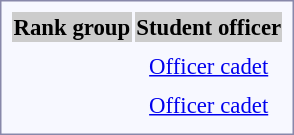<table style="border:1px solid #8888aa; background-color:#f7f8ff; padding:5px; font-size:95%; margin: 0px 12px 12px 0px; text-align:center;">
<tr bgcolor="#CCCCCC">
<th>Rank group</th>
<th>Student officer</th>
</tr>
<tr>
<td rowspan=2><strong></strong></td>
<td></td>
</tr>
<tr>
<td><a href='#'>Officer cadet</a></td>
</tr>
<tr>
<td rowspan=2><strong></strong></td>
<td></td>
</tr>
<tr>
<td><a href='#'>Officer cadet</a></td>
</tr>
<tr>
</tr>
</table>
